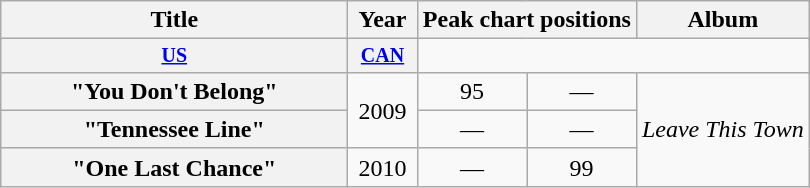<table class="wikitable plainrowheaders" style="text-align:center;">
<tr>
<th scope="colw" rowspan="2" style="width:14em;">Title</th>
<th scope="col" rowspan="2">Year</th>
<th scope="col" colspan="2">Peak chart positions</th>
<th scope="col" rowspan="2">Album</th>
</tr>
<tr>
</tr>
<tr style="font-size:smaller;">
<th scope="col" style="width:3em"><a href='#'>US</a><br></th>
<th scope="col" style="width:3em"><a href='#'>CAN</a><br></th>
</tr>
<tr>
<th scope="row">"You Don't Belong"</th>
<td rowspan="2">2009</td>
<td>95</td>
<td>—</td>
<td rowspan="3"><em>Leave This Town</em></td>
</tr>
<tr>
<th scope="row">"Tennessee Line"</th>
<td>—</td>
<td>—</td>
</tr>
<tr>
<th scope="row">"One Last Chance"</th>
<td>2010</td>
<td>—</td>
<td>99</td>
</tr>
</table>
